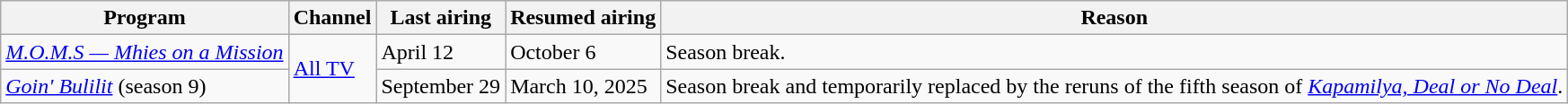<table class="wikitable">
<tr>
<th>Program</th>
<th>Channel</th>
<th>Last airing</th>
<th>Resumed airing</th>
<th>Reason</th>
</tr>
<tr>
<td><em><a href='#'>M.O.M.S — Mhies on a Mission</a></em></td>
<td rowspan="2"><a href='#'>All TV</a></td>
<td>April 12</td>
<td>October 6</td>
<td>Season break.</td>
</tr>
<tr>
<td><em><a href='#'>Goin' Bulilit</a></em> (season 9)</td>
<td>September 29</td>
<td>March 10, 2025</td>
<td>Season break and temporarily replaced by the reruns of the fifth season of <em><a href='#'>Kapamilya, Deal or No Deal</a></em>.</td>
</tr>
</table>
